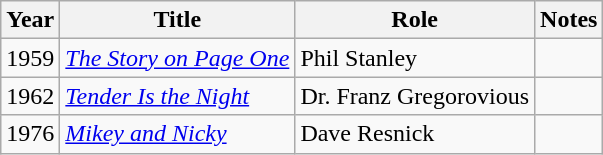<table class="wikitable">
<tr>
<th>Year</th>
<th>Title</th>
<th>Role</th>
<th>Notes</th>
</tr>
<tr>
<td>1959</td>
<td><em><a href='#'>The Story on Page One</a></em></td>
<td>Phil Stanley</td>
<td></td>
</tr>
<tr>
<td>1962</td>
<td><em><a href='#'>Tender Is the Night</a></em></td>
<td>Dr. Franz Gregorovious</td>
<td></td>
</tr>
<tr>
<td>1976</td>
<td><em><a href='#'>Mikey and Nicky</a></em></td>
<td>Dave Resnick</td>
<td></td>
</tr>
</table>
